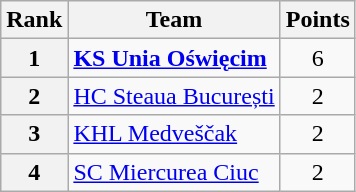<table class="wikitable" style="text-align: center;">
<tr>
<th>Rank</th>
<th>Team</th>
<th>Points</th>
</tr>
<tr>
<th>1</th>
<td style="text-align: left;"> <strong><a href='#'>KS Unia Oświęcim</a></strong></td>
<td>6</td>
</tr>
<tr>
<th>2</th>
<td style="text-align: left;"> <a href='#'>HC Steaua București</a></td>
<td>2</td>
</tr>
<tr>
<th>3</th>
<td style="text-align: left;"> <a href='#'>KHL Medveščak</a></td>
<td>2</td>
</tr>
<tr>
<th>4</th>
<td style="text-align: left;"> <a href='#'>SC Miercurea Ciuc</a></td>
<td>2</td>
</tr>
</table>
